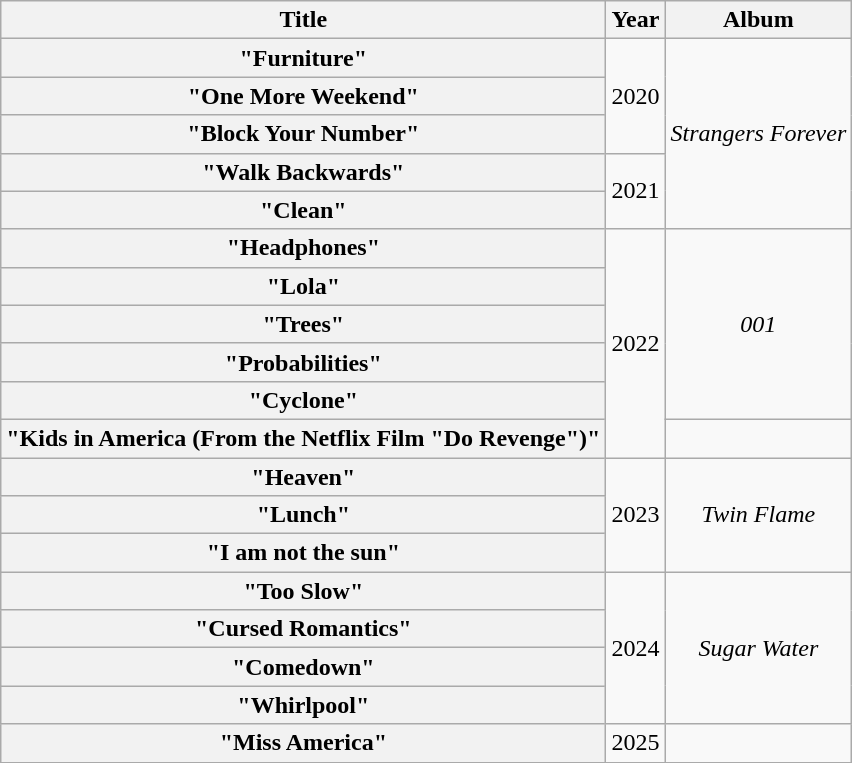<table class="wikitable plainrowheaders" style="text-align:center;">
<tr>
<th scope="col">Title</th>
<th scope="col">Year</th>
<th>Album</th>
</tr>
<tr>
<th scope="row">"Furniture"</th>
<td rowspan="3">2020</td>
<td rowspan="5"><em>Strangers Forever</em></td>
</tr>
<tr>
<th scope="row">"One More Weekend"</th>
</tr>
<tr>
<th scope="row">"Block Your Number"</th>
</tr>
<tr>
<th scope="row">"Walk Backwards"</th>
<td rowspan="2">2021</td>
</tr>
<tr>
<th scope="row">"Clean"</th>
</tr>
<tr>
<th scope="row">"Headphones"</th>
<td rowspan="6">2022</td>
<td rowspan="5"><em>001</em></td>
</tr>
<tr>
<th scope="row">"Lola"</th>
</tr>
<tr>
<th scope="row">"Trees"</th>
</tr>
<tr>
<th scope="row">"Probabilities"</th>
</tr>
<tr>
<th scope="row">"Cyclone"</th>
</tr>
<tr>
<th scope="row">"Kids in America (From the Netflix Film "Do Revenge")"</th>
<td></td>
</tr>
<tr>
<th scope="row">"Heaven"</th>
<td rowspan="3">2023</td>
<td rowspan="3"><em>Twin Flame</em></td>
</tr>
<tr>
<th scope="row">"Lunch"</th>
</tr>
<tr>
<th scope="row">"I am not the sun"</th>
</tr>
<tr>
<th scope="row">"Too Slow"</th>
<td rowspan="4">2024</td>
<td rowspan="4"><em>Sugar Water</em></td>
</tr>
<tr>
<th scope="row">"Cursed Romantics"</th>
</tr>
<tr>
<th scope="row">"Comedown"</th>
</tr>
<tr>
<th scope="row">"Whirlpool"</th>
</tr>
<tr>
<th scope="row">"Miss America"</th>
<td>2025</td>
<td></td>
</tr>
</table>
